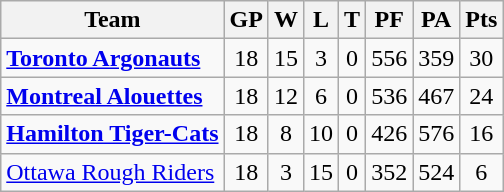<table class="wikitable">
<tr>
<th>Team</th>
<th>GP</th>
<th>W</th>
<th>L</th>
<th>T</th>
<th>PF</th>
<th>PA</th>
<th>Pts</th>
</tr>
<tr style="text-align:center;">
<td style="text-align:left;"><strong><a href='#'>Toronto Argonauts</a></strong></td>
<td>18</td>
<td>15</td>
<td>3</td>
<td>0</td>
<td>556</td>
<td>359</td>
<td>30</td>
</tr>
<tr style="text-align:center;">
<td style="text-align:left;"><strong><a href='#'>Montreal Alouettes</a></strong></td>
<td>18</td>
<td>12</td>
<td>6</td>
<td>0</td>
<td>536</td>
<td>467</td>
<td>24</td>
</tr>
<tr style="text-align:center;">
<td style="text-align:left;"><strong><a href='#'>Hamilton Tiger-Cats</a></strong></td>
<td>18</td>
<td>8</td>
<td>10</td>
<td>0</td>
<td>426</td>
<td>576</td>
<td>16</td>
</tr>
<tr style="text-align:center;">
<td style="text-align:left;"><a href='#'>Ottawa Rough Riders</a></td>
<td>18</td>
<td>3</td>
<td>15</td>
<td>0</td>
<td>352</td>
<td>524</td>
<td>6</td>
</tr>
</table>
